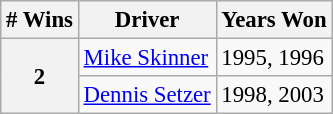<table class="wikitable" style="font-size: 95%;">
<tr>
<th># Wins</th>
<th>Driver</th>
<th>Years Won</th>
</tr>
<tr>
<th rowspan="2">2</th>
<td><a href='#'>Mike Skinner</a></td>
<td>1995, 1996</td>
</tr>
<tr>
<td><a href='#'>Dennis Setzer</a></td>
<td>1998, 2003</td>
</tr>
</table>
